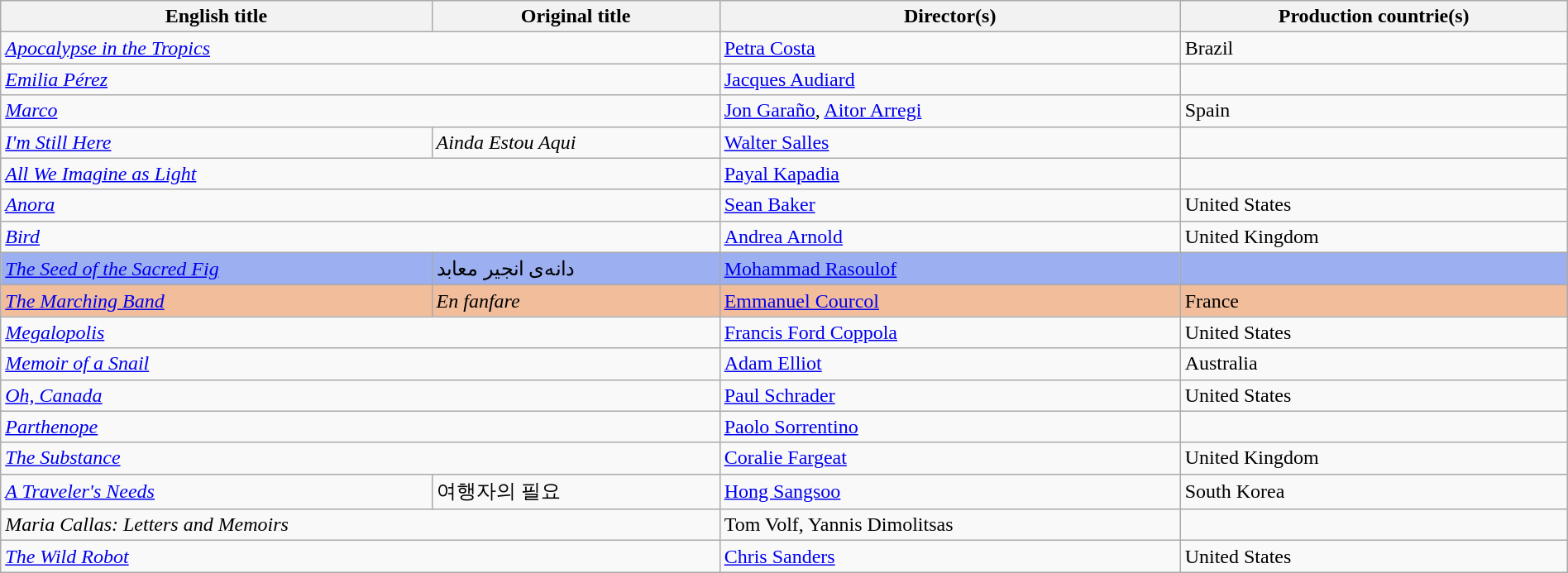<table class="sortable wikitable" style="width:100%; margin-bottom:4px" cellpadding="5">
<tr>
<th scope="col">English title</th>
<th scope="col">Original title</th>
<th scope="col">Director(s)</th>
<th scope="col">Production countrie(s)</th>
</tr>
<tr>
<td colspan = "2"><em><a href='#'>Apocalypse in the Tropics</a></em></td>
<td><a href='#'>Petra Costa</a></td>
<td>Brazil</td>
</tr>
<tr>
<td colspan = "2"><em><a href='#'>Emilia Pérez</a></em> </td>
<td><a href='#'>Jacques Audiard</a></td>
<td></td>
</tr>
<tr>
<td colspan = "2"><em><a href='#'>Marco</a></em> </td>
<td><a href='#'>Jon Garaño</a>, <a href='#'>Aitor Arregi</a></td>
<td>Spain</td>
</tr>
<tr>
<td><em><a href='#'>I'm Still Here</a></em></td>
<td><em>Ainda Estou Aqui</em></td>
<td><a href='#'>Walter Salles</a></td>
<td></td>
</tr>
<tr>
<td colspan = "2"><em><a href='#'>All We Imagine as Light</a></em></td>
<td><a href='#'>Payal Kapadia</a></td>
<td></td>
</tr>
<tr>
<td colspan = "2"><em><a href='#'>Anora</a></em></td>
<td><a href='#'>Sean Baker</a></td>
<td>United States</td>
</tr>
<tr>
<td colspan = "2"><em><a href='#'>Bird</a></em></td>
<td><a href='#'>Andrea Arnold</a></td>
<td>United Kingdom</td>
</tr>
<tr bgcolor = "#9baff1">
<td><em><a href='#'>The Seed of the Sacred Fig</a></em></td>
<td>دانه‌ی انجیر معابد</td>
<td><a href='#'>Mohammad Rasoulof</a></td>
<td></td>
</tr>
<tr bgcolor = "#f1bd9b">
<td><em><a href='#'>The Marching Band</a></em></td>
<td><em>En fanfare</em></td>
<td><a href='#'>Emmanuel Courcol</a></td>
<td>France</td>
</tr>
<tr>
<td colspan = "2"><em><a href='#'>Megalopolis</a></em></td>
<td><a href='#'>Francis Ford Coppola</a></td>
<td>United States</td>
</tr>
<tr>
<td colspan = "2"><em><a href='#'>Memoir of a Snail</a></em></td>
<td><a href='#'>Adam Elliot</a></td>
<td>Australia</td>
</tr>
<tr>
<td colspan = "2"><em><a href='#'>Oh, Canada</a></em></td>
<td><a href='#'>Paul Schrader</a></td>
<td>United States</td>
</tr>
<tr>
<td colspan = "2"><em><a href='#'>Parthenope</a></em></td>
<td><a href='#'>Paolo Sorrentino</a></td>
<td></td>
</tr>
<tr>
<td colspan = "2"><em><a href='#'>The Substance</a></em></td>
<td><a href='#'>Coralie Fargeat</a></td>
<td>United Kingdom</td>
</tr>
<tr>
<td><em><a href='#'>A Traveler's Needs</a></em></td>
<td>여행자의 필요</td>
<td><a href='#'>Hong Sangsoo</a></td>
<td>South Korea</td>
</tr>
<tr>
<td colspan = "2"><em>Maria Callas: Letters and Memoirs</em> </td>
<td>Tom Volf, Yannis Dimolitsas</td>
<td></td>
</tr>
<tr>
<td colspan = "2"><em><a href='#'>The Wild Robot</a></em> </td>
<td><a href='#'>Chris Sanders</a></td>
<td>United States</td>
</tr>
</table>
